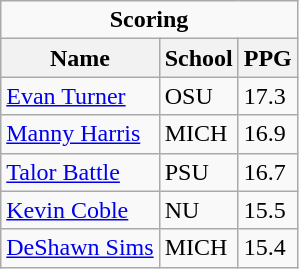<table class="wikitable">
<tr>
<td colspan=3 style="text-align: center;"><strong>Scoring</strong></td>
</tr>
<tr>
<th>Name</th>
<th>School</th>
<th>PPG</th>
</tr>
<tr>
<td><a href='#'>Evan Turner</a></td>
<td>OSU</td>
<td>17.3</td>
</tr>
<tr>
<td><a href='#'>Manny Harris</a></td>
<td>MICH</td>
<td>16.9</td>
</tr>
<tr>
<td><a href='#'>Talor Battle</a></td>
<td>PSU</td>
<td>16.7</td>
</tr>
<tr>
<td><a href='#'>Kevin Coble</a></td>
<td>NU</td>
<td>15.5</td>
</tr>
<tr>
<td><a href='#'>DeShawn Sims</a></td>
<td>MICH</td>
<td>15.4</td>
</tr>
</table>
